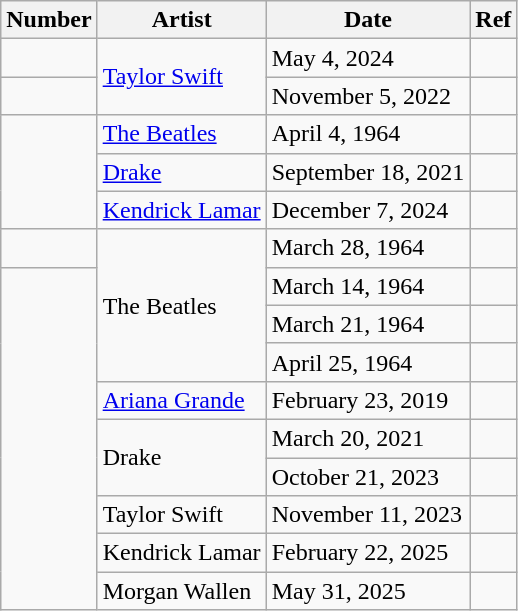<table class="wikitable">
<tr>
<th>Number</th>
<th>Artist</th>
<th>Date</th>
<th>Ref</th>
</tr>
<tr>
<td></td>
<td rowspan="2"><a href='#'>Taylor Swift</a></td>
<td>May 4, 2024</td>
<td></td>
</tr>
<tr>
<td></td>
<td>November 5, 2022</td>
<td></td>
</tr>
<tr>
<td rowspan="3"></td>
<td><a href='#'>The Beatles</a></td>
<td>April 4, 1964</td>
<td></td>
</tr>
<tr>
<td><a href='#'>Drake</a></td>
<td>September 18, 2021</td>
<td></td>
</tr>
<tr>
<td><a href='#'>Kendrick Lamar</a></td>
<td>December 7, 2024</td>
<td></td>
</tr>
<tr>
<td></td>
<td rowspan="4">The Beatles</td>
<td>March 28, 1964</td>
<td></td>
</tr>
<tr>
<td rowspan="9"></td>
<td>March 14, 1964</td>
<td></td>
</tr>
<tr>
<td>March 21, 1964</td>
<td></td>
</tr>
<tr>
<td>April 25, 1964</td>
<td></td>
</tr>
<tr>
<td><a href='#'>Ariana Grande</a></td>
<td>February 23, 2019</td>
<td></td>
</tr>
<tr>
<td rowspan="2">Drake</td>
<td>March 20, 2021</td>
<td></td>
</tr>
<tr>
<td>October 21, 2023</td>
<td></td>
</tr>
<tr>
<td>Taylor Swift</td>
<td>November 11, 2023</td>
<td></td>
</tr>
<tr>
<td>Kendrick Lamar</td>
<td>February 22, 2025</td>
<td></td>
</tr>
<tr>
<td>Morgan Wallen</td>
<td>May 31, 2025</td>
<td></td>
</tr>
</table>
